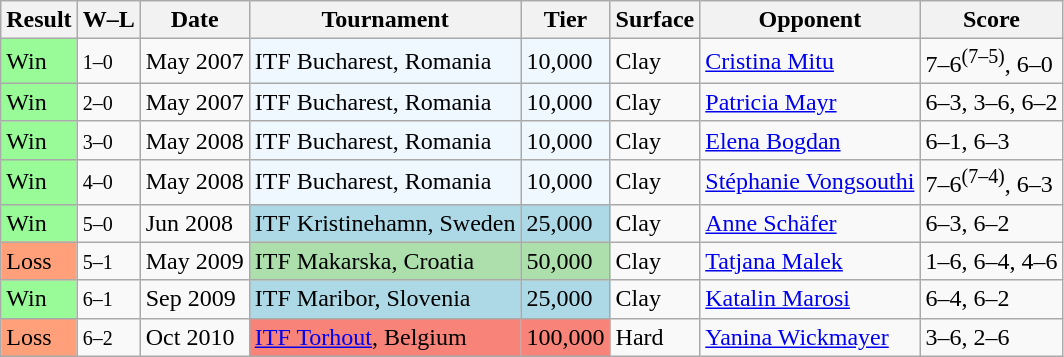<table class="sortable wikitable">
<tr>
<th>Result</th>
<th class="unsortable">W–L</th>
<th>Date</th>
<th>Tournament</th>
<th>Tier</th>
<th>Surface</th>
<th>Opponent</th>
<th class="unsortable">Score</th>
</tr>
<tr>
<td bgcolor=98FB98>Win</td>
<td><small>1–0</small></td>
<td>May 2007</td>
<td style="background:#f0f8ff;">ITF Bucharest, Romania</td>
<td style="background:#f0f8ff;">10,000</td>
<td>Clay</td>
<td> <a href='#'>Cristina Mitu</a></td>
<td>7–6<sup>(7–5)</sup>, 6–0</td>
</tr>
<tr>
<td bgcolor=98FB98>Win</td>
<td><small>2–0</small></td>
<td>May 2007</td>
<td style="background:#f0f8ff;">ITF Bucharest, Romania</td>
<td style="background:#f0f8ff;">10,000</td>
<td>Clay</td>
<td> <a href='#'>Patricia Mayr</a></td>
<td>6–3, 3–6, 6–2</td>
</tr>
<tr>
<td bgcolor=98FB98>Win</td>
<td><small>3–0</small></td>
<td>May 2008</td>
<td style="background:#f0f8ff;">ITF Bucharest, Romania</td>
<td style="background:#f0f8ff;">10,000</td>
<td>Clay</td>
<td> <a href='#'>Elena Bogdan</a></td>
<td>6–1, 6–3</td>
</tr>
<tr>
<td bgcolor=98FB98>Win</td>
<td><small>4–0</small></td>
<td>May 2008</td>
<td style="background:#f0f8ff;">ITF Bucharest, Romania</td>
<td style="background:#f0f8ff;">10,000</td>
<td>Clay</td>
<td> <a href='#'>Stéphanie Vongsouthi</a></td>
<td>7–6<sup>(7–4)</sup>, 6–3</td>
</tr>
<tr>
<td bgcolor=98FB98>Win</td>
<td><small>5–0</small></td>
<td>Jun 2008</td>
<td style="background:lightblue;">ITF Kristinehamn, Sweden</td>
<td style="background:lightblue;">25,000</td>
<td>Clay</td>
<td> <a href='#'>Anne Schäfer</a></td>
<td>6–3, 6–2</td>
</tr>
<tr>
<td bgcolor=FFA07A>Loss</td>
<td><small>5–1</small></td>
<td>May 2009</td>
<td style="background:#addfad;">ITF Makarska, Croatia</td>
<td style="background:#addfad;">50,000</td>
<td>Clay</td>
<td> <a href='#'>Tatjana Malek</a></td>
<td>1–6, 6–4, 4–6</td>
</tr>
<tr>
<td bgcolor=98FB98>Win</td>
<td><small>6–1</small></td>
<td>Sep 2009</td>
<td style="background:lightblue;">ITF Maribor, Slovenia</td>
<td style="background:lightblue;">25,000</td>
<td>Clay</td>
<td> <a href='#'>Katalin Marosi</a></td>
<td>6–4, 6–2</td>
</tr>
<tr>
<td bgcolor=FFA07A>Loss</td>
<td><small>6–2</small></td>
<td>Oct 2010</td>
<td style="background:#f88379;"><a href='#'>ITF Torhout</a>, Belgium</td>
<td style="background:#f88379;">100,000</td>
<td>Hard</td>
<td> <a href='#'>Yanina Wickmayer</a></td>
<td>3–6, 2–6</td>
</tr>
</table>
